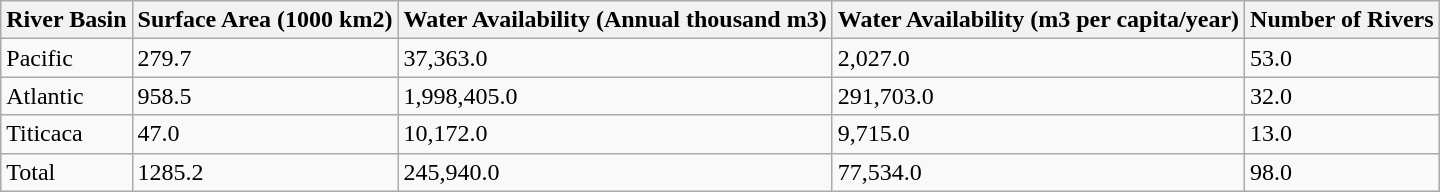<table class="wikitable">
<tr>
<th>River Basin</th>
<th>Surface Area (1000 km2)</th>
<th>Water Availability (Annual thousand m3)</th>
<th>Water Availability (m3 per capita/year)</th>
<th>Number of Rivers</th>
</tr>
<tr>
<td>Pacific</td>
<td>279.7</td>
<td>37,363.0</td>
<td>2,027.0</td>
<td>53.0</td>
</tr>
<tr>
<td>Atlantic</td>
<td>958.5</td>
<td>1,998,405.0</td>
<td>291,703.0</td>
<td>32.0</td>
</tr>
<tr>
<td>Titicaca</td>
<td>47.0</td>
<td>10,172.0</td>
<td>9,715.0</td>
<td>13.0</td>
</tr>
<tr>
<td>Total</td>
<td>1285.2</td>
<td>245,940.0</td>
<td>77,534.0</td>
<td>98.0</td>
</tr>
</table>
